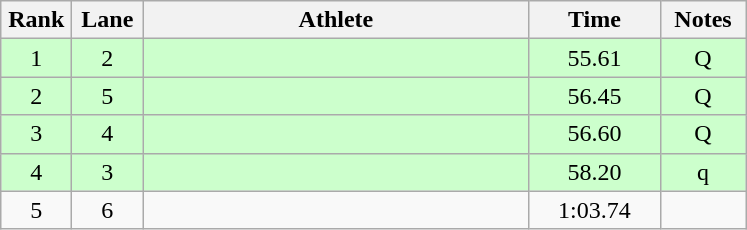<table class="wikitable sortable" style="text-align:center">
<tr>
<th width=40>Rank</th>
<th width=40>Lane</th>
<th width=250>Athlete</th>
<th width=80>Time</th>
<th width=50>Notes</th>
</tr>
<tr style="background:#cfc;">
<td>1</td>
<td>2</td>
<td align=left></td>
<td>55.61</td>
<td>Q</td>
</tr>
<tr style="background:#cfc;">
<td>2</td>
<td>5</td>
<td align=left></td>
<td>56.45</td>
<td>Q</td>
</tr>
<tr style="background:#cfc;">
<td>3</td>
<td>4</td>
<td align=left></td>
<td>56.60</td>
<td>Q</td>
</tr>
<tr style="background:#cfc;">
<td>4</td>
<td>3</td>
<td align=left></td>
<td>58.20</td>
<td>q</td>
</tr>
<tr>
<td>5</td>
<td>6</td>
<td align=left></td>
<td>1:03.74</td>
<td></td>
</tr>
</table>
